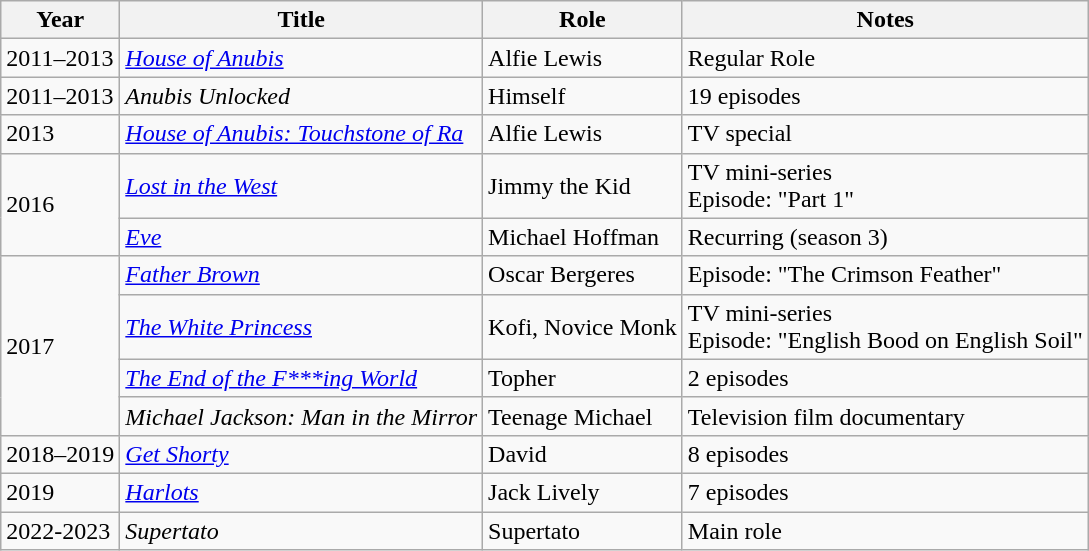<table class="wikitable sortable">
<tr>
<th>Year</th>
<th>Title</th>
<th>Role</th>
<th class="unsortable">Notes</th>
</tr>
<tr>
<td>2011–2013</td>
<td><em><a href='#'>House of Anubis</a></em></td>
<td>Alfie Lewis</td>
<td>Regular Role</td>
</tr>
<tr>
<td>2011–2013</td>
<td><em>Anubis Unlocked</em></td>
<td>Himself</td>
<td>19 episodes</td>
</tr>
<tr>
<td>2013</td>
<td><em><a href='#'>House of Anubis: Touchstone of Ra</a></em></td>
<td>Alfie Lewis</td>
<td>TV special</td>
</tr>
<tr>
<td rowspan="2">2016</td>
<td><em><a href='#'>Lost in the West</a></em></td>
<td>Jimmy the Kid</td>
<td>TV mini-series<br>Episode: "Part 1"</td>
</tr>
<tr>
<td><em><a href='#'>Eve</a></em></td>
<td>Michael Hoffman</td>
<td>Recurring (season 3)</td>
</tr>
<tr>
<td rowspan="4">2017</td>
<td><em><a href='#'>Father Brown</a></em></td>
<td>Oscar Bergeres</td>
<td>Episode: "The Crimson Feather"</td>
</tr>
<tr>
<td><em><a href='#'>The White Princess</a></em></td>
<td>Kofi, Novice Monk</td>
<td>TV mini-series<br>Episode: "English Bood on English Soil"</td>
</tr>
<tr>
<td><em><a href='#'>The End of the F***ing World</a></em></td>
<td>Topher</td>
<td>2 episodes</td>
</tr>
<tr>
<td><em>Michael Jackson: Man in the Mirror</em></td>
<td>Teenage Michael</td>
<td>Television film documentary</td>
</tr>
<tr>
<td>2018–2019</td>
<td><em><a href='#'>Get Shorty</a></em></td>
<td>David</td>
<td>8 episodes</td>
</tr>
<tr>
<td>2019</td>
<td><em><a href='#'>Harlots</a></em></td>
<td>Jack Lively</td>
<td>7 episodes</td>
</tr>
<tr>
<td>2022-2023</td>
<td><em>Supertato</em></td>
<td>Supertato</td>
<td>Main role</td>
</tr>
</table>
